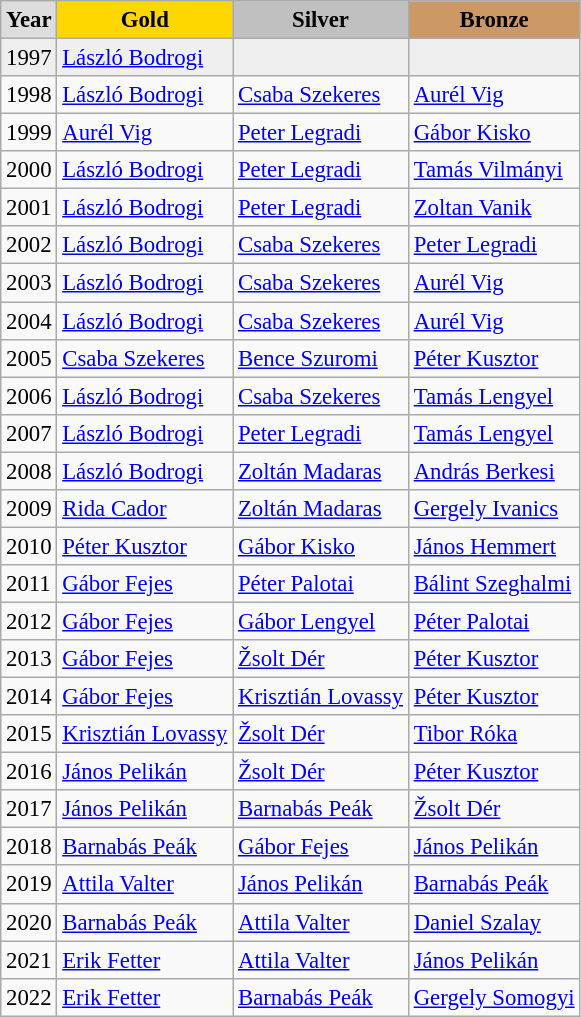<table class="wikitable sortable" style="font-size:95%">
<tr style="text-align:center; background:#e4e4e4; font-weight:bold;">
<td style="background:#ddd; ">Year</td>
<td style="background:gold; ">Gold</td>
<td style="background:silver; ">Silver</td>
<td style="background:#c96; ">Bronze</td>
</tr>
<tr style="background:#efefef;">
<td>1997</td>
<td><a href='#'>László Bodrogi</a></td>
<td></td>
<td></td>
</tr>
<tr>
<td>1998</td>
<td><a href='#'>László Bodrogi</a></td>
<td><a href='#'>Csaba Szekeres</a></td>
<td><a href='#'>Aurél Vig</a></td>
</tr>
<tr>
<td>1999</td>
<td><a href='#'>Aurél Vig</a></td>
<td><a href='#'>Peter Legradi</a></td>
<td><a href='#'>Gábor Kisko</a></td>
</tr>
<tr>
<td>2000</td>
<td><a href='#'>László Bodrogi</a></td>
<td><a href='#'>Peter Legradi</a></td>
<td><a href='#'>Tamás Vilmányi</a></td>
</tr>
<tr>
<td>2001</td>
<td><a href='#'>László Bodrogi</a></td>
<td><a href='#'>Peter Legradi</a></td>
<td><a href='#'>Zoltan Vanik</a></td>
</tr>
<tr>
<td>2002</td>
<td><a href='#'>László Bodrogi</a></td>
<td><a href='#'>Csaba Szekeres</a></td>
<td><a href='#'>Peter Legradi</a></td>
</tr>
<tr>
<td>2003</td>
<td><a href='#'>László Bodrogi</a></td>
<td><a href='#'>Csaba Szekeres</a></td>
<td><a href='#'>Aurél Vig</a></td>
</tr>
<tr>
<td>2004</td>
<td><a href='#'>László Bodrogi</a></td>
<td><a href='#'>Csaba Szekeres</a></td>
<td><a href='#'>Aurél Vig</a></td>
</tr>
<tr>
<td>2005</td>
<td><a href='#'>Csaba Szekeres</a></td>
<td><a href='#'>Bence Szuromi</a></td>
<td><a href='#'>Péter Kusztor</a></td>
</tr>
<tr>
<td>2006</td>
<td><a href='#'>László Bodrogi</a></td>
<td><a href='#'>Csaba Szekeres</a></td>
<td><a href='#'>Tamás Lengyel</a></td>
</tr>
<tr>
<td>2007</td>
<td><a href='#'>László Bodrogi</a></td>
<td><a href='#'>Peter Legradi</a></td>
<td><a href='#'>Tamás Lengyel</a></td>
</tr>
<tr>
<td>2008</td>
<td><a href='#'>László Bodrogi</a></td>
<td><a href='#'>Zoltán Madaras</a></td>
<td><a href='#'>András Berkesi</a></td>
</tr>
<tr>
<td>2009</td>
<td><a href='#'>Rida Cador</a></td>
<td><a href='#'>Zoltán Madaras</a></td>
<td><a href='#'>Gergely Ivanics</a></td>
</tr>
<tr>
<td>2010</td>
<td><a href='#'>Péter Kusztor</a></td>
<td><a href='#'>Gábor Kisko</a></td>
<td><a href='#'>János Hemmert</a></td>
</tr>
<tr>
<td>2011</td>
<td><a href='#'>Gábor Fejes</a></td>
<td><a href='#'>Péter Palotai</a></td>
<td><a href='#'>Bálint Szeghalmi</a></td>
</tr>
<tr>
<td>2012</td>
<td><a href='#'>Gábor Fejes</a></td>
<td><a href='#'>Gábor Lengyel</a></td>
<td><a href='#'>Péter Palotai</a></td>
</tr>
<tr>
<td>2013</td>
<td><a href='#'>Gábor Fejes</a></td>
<td><a href='#'>Žsolt Dér</a></td>
<td><a href='#'>Péter Kusztor</a></td>
</tr>
<tr>
<td>2014</td>
<td><a href='#'>Gábor Fejes</a></td>
<td><a href='#'>Krisztián Lovassy</a></td>
<td><a href='#'>Péter Kusztor</a></td>
</tr>
<tr>
<td>2015</td>
<td><a href='#'>Krisztián Lovassy</a></td>
<td><a href='#'>Žsolt Dér</a></td>
<td><a href='#'>Tibor Róka</a></td>
</tr>
<tr>
<td>2016</td>
<td><a href='#'>János Pelikán</a></td>
<td><a href='#'>Žsolt Dér</a></td>
<td><a href='#'>Péter Kusztor</a></td>
</tr>
<tr>
<td>2017</td>
<td><a href='#'>János Pelikán</a></td>
<td><a href='#'>Barnabás Peák</a></td>
<td><a href='#'>Žsolt Dér</a></td>
</tr>
<tr>
<td>2018</td>
<td><a href='#'>Barnabás Peák</a></td>
<td><a href='#'>Gábor Fejes</a></td>
<td><a href='#'>János Pelikán</a></td>
</tr>
<tr>
<td>2019</td>
<td><a href='#'>Attila Valter</a></td>
<td><a href='#'>János Pelikán</a></td>
<td><a href='#'>Barnabás Peák</a></td>
</tr>
<tr>
<td>2020</td>
<td><a href='#'>Barnabás Peák</a></td>
<td><a href='#'>Attila Valter</a></td>
<td><a href='#'>Daniel Szalay</a></td>
</tr>
<tr>
<td>2021</td>
<td><a href='#'>Erik Fetter</a></td>
<td><a href='#'>Attila Valter</a></td>
<td><a href='#'>János Pelikán</a></td>
</tr>
<tr>
<td>2022</td>
<td><a href='#'>Erik Fetter</a></td>
<td><a href='#'>Barnabás Peák</a></td>
<td><a href='#'>Gergely Somogyi</a></td>
</tr>
</table>
